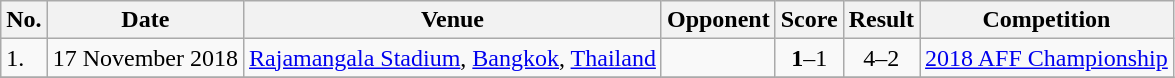<table class="wikitable" style="font-size:100%;">
<tr>
<th>No.</th>
<th>Date</th>
<th>Venue</th>
<th>Opponent</th>
<th>Score</th>
<th>Result</th>
<th>Competition</th>
</tr>
<tr>
<td>1.</td>
<td>17 November 2018</td>
<td><a href='#'>Rajamangala Stadium</a>, <a href='#'>Bangkok</a>, <a href='#'>Thailand</a></td>
<td></td>
<td align=center><strong>1</strong>–1</td>
<td align=center>4–2</td>
<td><a href='#'>2018 AFF Championship</a></td>
</tr>
<tr>
</tr>
</table>
